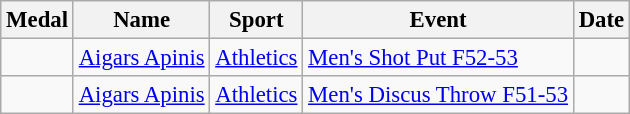<table class="wikitable sortable" style="font-size: 95%">
<tr>
<th>Medal</th>
<th>Name</th>
<th>Sport</th>
<th>Event</th>
<th>Date</th>
</tr>
<tr>
<td></td>
<td><a href='#'>Aigars Apinis</a></td>
<td><a href='#'>Athletics</a></td>
<td><a href='#'>Men's Shot Put F52-53</a></td>
<td></td>
</tr>
<tr>
<td></td>
<td><a href='#'>Aigars Apinis</a></td>
<td><a href='#'>Athletics</a></td>
<td><a href='#'>Men's Discus Throw F51-53</a></td>
<td></td>
</tr>
</table>
